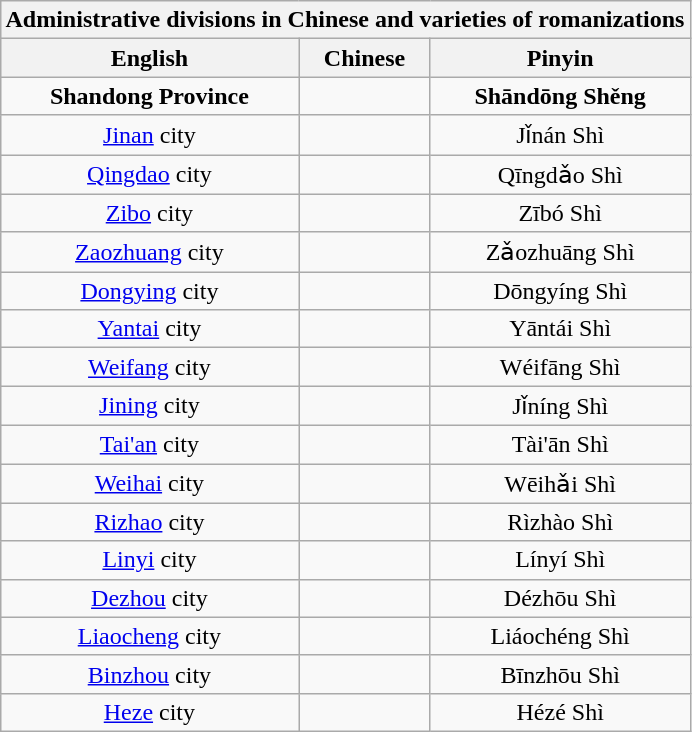<table class="wikitable sortable collapsible collapsed" style="text-font:90%; width:auto; text-align:center; margin-left: auto; margin-right: auto;">
<tr>
<th colspan="5">Administrative divisions in Chinese and varieties of romanizations</th>
</tr>
<tr>
<th>English</th>
<th>Chinese</th>
<th>Pinyin</th>
</tr>
<tr>
<td><strong>Shandong Province</strong></td>
<td></td>
<td><strong>Shāndōng Shěng</strong></td>
</tr>
<tr>
<td><a href='#'>Jinan</a> city</td>
<td></td>
<td>Jǐnán Shì</td>
</tr>
<tr>
<td><a href='#'>Qingdao</a> city</td>
<td></td>
<td>Qīngdǎo Shì</td>
</tr>
<tr>
<td><a href='#'>Zibo</a> city</td>
<td></td>
<td>Zībó Shì</td>
</tr>
<tr>
<td><a href='#'>Zaozhuang</a> city</td>
<td></td>
<td>Zǎozhuāng Shì</td>
</tr>
<tr>
<td><a href='#'>Dongying</a> city</td>
<td></td>
<td>Dōngyíng Shì</td>
</tr>
<tr>
<td><a href='#'>Yantai</a> city</td>
<td></td>
<td>Yāntái Shì</td>
</tr>
<tr>
<td><a href='#'>Weifang</a> city</td>
<td></td>
<td>Wéifāng Shì</td>
</tr>
<tr>
<td><a href='#'>Jining</a> city</td>
<td></td>
<td>Jǐníng Shì</td>
</tr>
<tr>
<td><a href='#'>Tai'an</a> city</td>
<td></td>
<td>Tài'ān Shì</td>
</tr>
<tr>
<td><a href='#'>Weihai</a> city</td>
<td></td>
<td>Wēihǎi Shì</td>
</tr>
<tr>
<td><a href='#'>Rizhao</a> city</td>
<td></td>
<td>Rìzhào Shì</td>
</tr>
<tr>
<td><a href='#'>Linyi</a> city</td>
<td></td>
<td>Línyí Shì</td>
</tr>
<tr>
<td><a href='#'>Dezhou</a> city</td>
<td></td>
<td>Dézhōu Shì</td>
</tr>
<tr>
<td><a href='#'>Liaocheng</a> city</td>
<td></td>
<td>Liáochéng Shì</td>
</tr>
<tr>
<td><a href='#'>Binzhou</a> city</td>
<td></td>
<td>Bīnzhōu Shì</td>
</tr>
<tr>
<td><a href='#'>Heze</a> city</td>
<td></td>
<td>Hézé Shì</td>
</tr>
</table>
